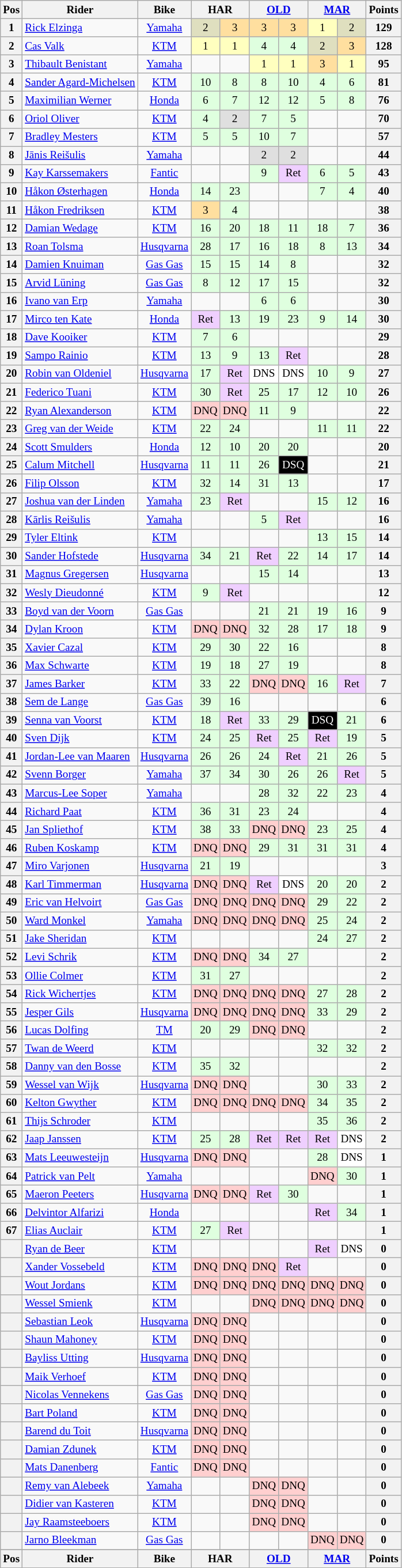<table class="wikitable" style="font-size: 80%; text-align:center">
<tr valign="top">
<th valign="middle">Pos</th>
<th valign="middle">Rider</th>
<th valign="middle">Bike</th>
<th colspan=2>HAR<br></th>
<th colspan=2><a href='#'>OLD</a><br></th>
<th colspan=2><a href='#'>MAR</a><br></th>
<th valign="middle">Points</th>
</tr>
<tr>
<th>1</th>
<td align=left> <a href='#'>Rick Elzinga</a></td>
<td><a href='#'>Yamaha</a></td>
<td style="background:#dfdfbf;">2</td>
<td style="background:#ffdf9f;">3</td>
<td style="background:#ffdf9f;">3</td>
<td style="background:#ffdf9f;">3</td>
<td style="background:#ffffbf;">1</td>
<td style="background:#dfdfbf;">2</td>
<th>129</th>
</tr>
<tr>
<th>2</th>
<td align=left> <a href='#'>Cas Valk</a></td>
<td><a href='#'>KTM</a></td>
<td style="background:#ffffbf;">1</td>
<td style="background:#ffffbf;">1</td>
<td style="background:#dfffdf;">4</td>
<td style="background:#dfffdf;">4</td>
<td style="background:#dfdfbf;">2</td>
<td style="background:#ffdf9f;">3</td>
<th>128</th>
</tr>
<tr>
<th>3</th>
<td align=left> <a href='#'>Thibault Benistant</a></td>
<td><a href='#'>Yamaha</a></td>
<td></td>
<td></td>
<td style="background:#ffffbf;">1</td>
<td style="background:#ffffbf;">1</td>
<td style="background:#ffdf9f;">3</td>
<td style="background:#ffffbf;">1</td>
<th>95</th>
</tr>
<tr>
<th>4</th>
<td align=left> <a href='#'>Sander Agard-Michelsen</a></td>
<td><a href='#'>KTM</a></td>
<td style="background:#dfffdf;">10</td>
<td style="background:#dfffdf;">8</td>
<td style="background:#dfffdf;">8</td>
<td style="background:#dfffdf;">10</td>
<td style="background:#dfffdf;">4</td>
<td style="background:#dfffdf;">6</td>
<th>81</th>
</tr>
<tr>
<th>5</th>
<td align=left> <a href='#'>Maximilian Werner</a></td>
<td><a href='#'>Honda</a></td>
<td style="background:#dfffdf;">6</td>
<td style="background:#dfffdf;">7</td>
<td style="background:#dfffdf;">12</td>
<td style="background:#dfffdf;">12</td>
<td style="background:#dfffdf;">5</td>
<td style="background:#dfffdf;">8</td>
<th>76</th>
</tr>
<tr>
<th>6</th>
<td align=left> <a href='#'>Oriol Oliver</a></td>
<td><a href='#'>KTM</a></td>
<td style="background:#dfffdf;">4</td>
<td style="background:#dfdfdf;">2</td>
<td style="background:#dfffdf;">7</td>
<td style="background:#dfffdf;">5</td>
<td></td>
<td></td>
<th>70</th>
</tr>
<tr>
<th>7</th>
<td align=left> <a href='#'>Bradley Mesters</a></td>
<td><a href='#'>KTM</a></td>
<td style="background:#dfffdf;">5</td>
<td style="background:#dfffdf;">5</td>
<td style="background:#dfffdf;">10</td>
<td style="background:#dfffdf;">7</td>
<td></td>
<td></td>
<th>57</th>
</tr>
<tr>
<th>8</th>
<td align=left> <a href='#'>Jānis Reišulis</a></td>
<td><a href='#'>Yamaha</a></td>
<td></td>
<td></td>
<td style="background:#dfdfdf;">2</td>
<td style="background:#dfdfdf;">2</td>
<td></td>
<td></td>
<th>44</th>
</tr>
<tr>
<th>9</th>
<td align=left> <a href='#'>Kay Karssemakers</a></td>
<td><a href='#'>Fantic</a></td>
<td></td>
<td></td>
<td style="background:#dfffdf;">9</td>
<td style="background:#efcfff;">Ret</td>
<td style="background:#dfffdf;">6</td>
<td style="background:#dfffdf;">5</td>
<th>43</th>
</tr>
<tr>
<th>10</th>
<td align=left> <a href='#'>Håkon Østerhagen</a></td>
<td><a href='#'>Honda</a></td>
<td style="background:#dfffdf;">14</td>
<td style="background:#dfffdf;">23</td>
<td></td>
<td></td>
<td style="background:#dfffdf;">7</td>
<td style="background:#dfffdf;">4</td>
<th>40</th>
</tr>
<tr>
<th>11</th>
<td align=left> <a href='#'>Håkon Fredriksen</a></td>
<td><a href='#'>KTM</a></td>
<td style="background:#ffdf9f;">3</td>
<td style="background:#dfffdf;">4</td>
<td></td>
<td></td>
<td></td>
<td></td>
<th>38</th>
</tr>
<tr>
<th>12</th>
<td align=left> <a href='#'>Damian Wedage</a></td>
<td><a href='#'>KTM</a></td>
<td style="background:#dfffdf;">16</td>
<td style="background:#dfffdf;">20</td>
<td style="background:#dfffdf;">18</td>
<td style="background:#dfffdf;">11</td>
<td style="background:#dfffdf;">18</td>
<td style="background:#dfffdf;">7</td>
<th>36</th>
</tr>
<tr>
<th>13</th>
<td align=left> <a href='#'>Roan Tolsma</a></td>
<td><a href='#'>Husqvarna</a></td>
<td style="background:#dfffdf;">28</td>
<td style="background:#dfffdf;">17</td>
<td style="background:#dfffdf;">16</td>
<td style="background:#dfffdf;">18</td>
<td style="background:#dfffdf;">8</td>
<td style="background:#dfffdf;">13</td>
<th>34</th>
</tr>
<tr>
<th>14</th>
<td align=left> <a href='#'>Damien Knuiman</a></td>
<td><a href='#'>Gas Gas</a></td>
<td style="background:#dfffdf;">15</td>
<td style="background:#dfffdf;">15</td>
<td style="background:#dfffdf;">14</td>
<td style="background:#dfffdf;">8</td>
<td></td>
<td></td>
<th>32</th>
</tr>
<tr>
<th>15</th>
<td align=left> <a href='#'>Arvid Lüning</a></td>
<td><a href='#'>Gas Gas</a></td>
<td style="background:#dfffdf;">8</td>
<td style="background:#dfffdf;">12</td>
<td style="background:#dfffdf;">17</td>
<td style="background:#dfffdf;">15</td>
<td></td>
<td></td>
<th>32</th>
</tr>
<tr>
<th>16</th>
<td align=left> <a href='#'>Ivano van Erp</a></td>
<td><a href='#'>Yamaha</a></td>
<td></td>
<td></td>
<td style="background:#dfffdf;">6</td>
<td style="background:#dfffdf;">6</td>
<td></td>
<td></td>
<th>30</th>
</tr>
<tr>
<th>17</th>
<td align=left> <a href='#'>Mirco ten Kate</a></td>
<td><a href='#'>Honda</a></td>
<td style="background:#efcfff;">Ret</td>
<td style="background:#dfffdf;">13</td>
<td style="background:#dfffdf;">19</td>
<td style="background:#dfffdf;">23</td>
<td style="background:#dfffdf;">9</td>
<td style="background:#dfffdf;">14</td>
<th>30</th>
</tr>
<tr>
<th>18</th>
<td align=left> <a href='#'>Dave Kooiker</a></td>
<td><a href='#'>KTM</a></td>
<td style="background:#dfffdf;">7</td>
<td style="background:#dfffdf;">6</td>
<td></td>
<td></td>
<td></td>
<td></td>
<th>29</th>
</tr>
<tr>
<th>19</th>
<td align=left> <a href='#'>Sampo Rainio</a></td>
<td><a href='#'>KTM</a></td>
<td style="background:#dfffdf;">13</td>
<td style="background:#dfffdf;">9</td>
<td style="background:#dfffdf;">13</td>
<td style="background:#efcfff;">Ret</td>
<td></td>
<td></td>
<th>28</th>
</tr>
<tr>
<th>20</th>
<td align=left> <a href='#'>Robin van Oldeniel</a></td>
<td><a href='#'>Husqvarna</a></td>
<td style="background:#dfffdf;">17</td>
<td style="background:#efcfff;">Ret</td>
<td style="background:#ffffff;">DNS</td>
<td style="background:#ffffff;">DNS</td>
<td style="background:#dfffdf;">10</td>
<td style="background:#dfffdf;">9</td>
<th>27</th>
</tr>
<tr>
<th>21</th>
<td align=left> <a href='#'>Federico Tuani</a></td>
<td><a href='#'>KTM</a></td>
<td style="background:#dfffdf;">30</td>
<td style="background:#efcfff;">Ret</td>
<td style="background:#dfffdf;">25</td>
<td style="background:#dfffdf;">17</td>
<td style="background:#dfffdf;">12</td>
<td style="background:#dfffdf;">10</td>
<th>26</th>
</tr>
<tr>
<th>22</th>
<td align=left> <a href='#'>Ryan Alexanderson</a></td>
<td><a href='#'>KTM</a></td>
<td style="background:#ffcfcf;">DNQ</td>
<td style="background:#ffcfcf;">DNQ</td>
<td style="background:#dfffdf;">11</td>
<td style="background:#dfffdf;">9</td>
<td></td>
<td></td>
<th>22</th>
</tr>
<tr>
<th>23</th>
<td align=left> <a href='#'>Greg van der Weide</a></td>
<td><a href='#'>KTM</a></td>
<td style="background:#dfffdf;">22</td>
<td style="background:#dfffdf;">24</td>
<td></td>
<td></td>
<td style="background:#dfffdf;">11</td>
<td style="background:#dfffdf;">11</td>
<th>22</th>
</tr>
<tr>
<th>24</th>
<td align=left> <a href='#'>Scott Smulders</a></td>
<td><a href='#'>Honda</a></td>
<td style="background:#dfffdf;">12</td>
<td style="background:#dfffdf;">10</td>
<td style="background:#dfffdf;">20</td>
<td style="background:#dfffdf;">20</td>
<td></td>
<td></td>
<th>20</th>
</tr>
<tr>
<th>25</th>
<td align=left> <a href='#'>Calum Mitchell</a></td>
<td><a href='#'>Husqvarna</a></td>
<td style="background:#dfffdf;">11</td>
<td style="background:#dfffdf;">11</td>
<td style="background:#dfffdf;">26</td>
<td style="background-color:#000000;color:white">DSQ</td>
<td></td>
<td></td>
<th>21</th>
</tr>
<tr>
<th>26</th>
<td align=left> <a href='#'>Filip Olsson</a></td>
<td><a href='#'>KTM</a></td>
<td style="background:#dfffdf;">32</td>
<td style="background:#dfffdf;">14</td>
<td style="background:#dfffdf;">31</td>
<td style="background:#dfffdf;">13</td>
<td></td>
<td></td>
<th>17</th>
</tr>
<tr>
<th>27</th>
<td align=left> <a href='#'>Joshua van der Linden</a></td>
<td><a href='#'>Yamaha</a></td>
<td style="background:#dfffdf;">23</td>
<td style="background:#efcfff;">Ret</td>
<td></td>
<td></td>
<td style="background:#dfffdf;">15</td>
<td style="background:#dfffdf;">12</td>
<th>16</th>
</tr>
<tr>
<th>28</th>
<td align=left> <a href='#'>Kārlis Reišulis</a></td>
<td><a href='#'>Yamaha</a></td>
<td></td>
<td></td>
<td style="background:#dfffdf;">5</td>
<td style="background:#efcfff;">Ret</td>
<td></td>
<td></td>
<th>16</th>
</tr>
<tr>
<th>29</th>
<td align=left> <a href='#'>Tyler Eltink</a></td>
<td><a href='#'>KTM</a></td>
<td></td>
<td></td>
<td></td>
<td></td>
<td style="background:#dfffdf;">13</td>
<td style="background:#dfffdf;">15</td>
<th>14</th>
</tr>
<tr>
<th>30</th>
<td align=left> <a href='#'>Sander Hofstede</a></td>
<td><a href='#'>Husqvarna</a></td>
<td style="background:#dfffdf;">34</td>
<td style="background:#dfffdf;">21</td>
<td style="background:#efcfff;">Ret</td>
<td style="background:#dfffdf;">22</td>
<td style="background:#dfffdf;">14</td>
<td style="background:#dfffdf;">17</td>
<th>14</th>
</tr>
<tr>
<th>31</th>
<td align=left> <a href='#'>Magnus Gregersen</a></td>
<td><a href='#'>Husqvarna</a></td>
<td></td>
<td></td>
<td style="background:#dfffdf;">15</td>
<td style="background:#dfffdf;">14</td>
<td></td>
<td></td>
<th>13</th>
</tr>
<tr>
<th>32</th>
<td align=left> <a href='#'>Wesly Dieudonné</a></td>
<td><a href='#'>KTM</a></td>
<td style="background:#dfffdf;">9</td>
<td style="background:#efcfff;">Ret</td>
<td></td>
<td></td>
<td></td>
<td></td>
<th>12</th>
</tr>
<tr>
<th>33</th>
<td align=left> <a href='#'>Boyd van der Voorn</a></td>
<td><a href='#'>Gas Gas</a></td>
<td></td>
<td></td>
<td style="background:#dfffdf;">21</td>
<td style="background:#dfffdf;">21</td>
<td style="background:#dfffdf;">19</td>
<td style="background:#dfffdf;">16</td>
<th>9</th>
</tr>
<tr>
<th>34</th>
<td align=left> <a href='#'>Dylan Kroon</a></td>
<td><a href='#'>KTM</a></td>
<td style="background:#ffcfcf;">DNQ</td>
<td style="background:#ffcfcf;">DNQ</td>
<td style="background:#dfffdf;">32</td>
<td style="background:#dfffdf;">28</td>
<td style="background:#dfffdf;">17</td>
<td style="background:#dfffdf;">18</td>
<th>9</th>
</tr>
<tr>
<th>35</th>
<td align=left> <a href='#'>Xavier Cazal</a></td>
<td><a href='#'>KTM</a></td>
<td style="background:#dfffdf;">29</td>
<td style="background:#dfffdf;">30</td>
<td style="background:#dfffdf;">22</td>
<td style="background:#dfffdf;">16</td>
<td></td>
<td></td>
<th>8</th>
</tr>
<tr>
<th>36</th>
<td align=left> <a href='#'>Max Schwarte</a></td>
<td><a href='#'>KTM</a></td>
<td style="background:#dfffdf;">19</td>
<td style="background:#dfffdf;">18</td>
<td style="background:#dfffdf;">27</td>
<td style="background:#dfffdf;">19</td>
<td></td>
<td></td>
<th>8</th>
</tr>
<tr>
<th>37</th>
<td align=left> <a href='#'>James Barker</a></td>
<td><a href='#'>KTM</a></td>
<td style="background:#dfffdf;">33</td>
<td style="background:#dfffdf;">22</td>
<td style="background:#ffcfcf;">DNQ</td>
<td style="background:#ffcfcf;">DNQ</td>
<td style="background:#dfffdf;">16</td>
<td style="background:#efcfff;">Ret</td>
<th>7</th>
</tr>
<tr>
<th>38</th>
<td align=left> <a href='#'>Sem de Lange</a></td>
<td><a href='#'>Gas Gas</a></td>
<td style="background:#dfffdf;">39</td>
<td style="background:#dfffdf;">16</td>
<td></td>
<td></td>
<td></td>
<td></td>
<th>6</th>
</tr>
<tr>
<th>39</th>
<td align=left> <a href='#'>Senna van Voorst</a></td>
<td><a href='#'>KTM</a></td>
<td style="background:#dfffdf;">18</td>
<td style="background:#efcfff;">Ret</td>
<td style="background:#dfffdf;">33</td>
<td style="background:#dfffdf;">29</td>
<td style="background-color:#000000;color:white">DSQ</td>
<td style="background:#dfffdf;">21</td>
<th>6</th>
</tr>
<tr>
<th>40</th>
<td align=left> <a href='#'>Sven Dijk</a></td>
<td><a href='#'>KTM</a></td>
<td style="background:#dfffdf;">24</td>
<td style="background:#dfffdf;">25</td>
<td style="background:#efcfff;">Ret</td>
<td style="background:#dfffdf;">25</td>
<td style="background:#efcfff;">Ret</td>
<td style="background:#dfffdf;">19</td>
<th>5</th>
</tr>
<tr>
<th>41</th>
<td align=left> <a href='#'>Jordan-Lee van Maaren</a></td>
<td><a href='#'>Husqvarna</a></td>
<td style="background:#dfffdf;">26</td>
<td style="background:#dfffdf;">26</td>
<td style="background:#dfffdf;">24</td>
<td style="background:#efcfff;">Ret</td>
<td style="background:#dfffdf;">21</td>
<td style="background:#dfffdf;">26</td>
<th>5</th>
</tr>
<tr>
<th>42</th>
<td align=left> <a href='#'>Svenn Borger</a></td>
<td><a href='#'>Yamaha</a></td>
<td style="background:#dfffdf;">37</td>
<td style="background:#dfffdf;">34</td>
<td style="background:#dfffdf;">30</td>
<td style="background:#dfffdf;">26</td>
<td style="background:#dfffdf;">26</td>
<td style="background:#efcfff;">Ret</td>
<th>5</th>
</tr>
<tr>
<th>43</th>
<td align=left> <a href='#'>Marcus-Lee Soper</a></td>
<td><a href='#'>Yamaha</a></td>
<td></td>
<td></td>
<td style="background:#dfffdf;">28</td>
<td style="background:#dfffdf;">32</td>
<td style="background:#dfffdf;">22</td>
<td style="background:#dfffdf;">23</td>
<th>4</th>
</tr>
<tr>
<th>44</th>
<td align=left> <a href='#'>Richard Paat</a></td>
<td><a href='#'>KTM</a></td>
<td style="background:#dfffdf;">36</td>
<td style="background:#dfffdf;">31</td>
<td style="background:#dfffdf;">23</td>
<td style="background:#dfffdf;">24</td>
<td></td>
<td></td>
<th>4</th>
</tr>
<tr>
<th>45</th>
<td align=left> <a href='#'>Jan Spliethof</a></td>
<td><a href='#'>KTM</a></td>
<td style="background:#dfffdf;">38</td>
<td style="background:#dfffdf;">33</td>
<td style="background:#ffcfcf;">DNQ</td>
<td style="background:#ffcfcf;">DNQ</td>
<td style="background:#dfffdf;">23</td>
<td style="background:#dfffdf;">25</td>
<th>4</th>
</tr>
<tr>
<th>46</th>
<td align=left> <a href='#'>Ruben Koskamp</a></td>
<td><a href='#'>KTM</a></td>
<td style="background:#ffcfcf;">DNQ</td>
<td style="background:#ffcfcf;">DNQ</td>
<td style="background:#dfffdf;">29</td>
<td style="background:#dfffdf;">31</td>
<td style="background:#dfffdf;">31</td>
<td style="background:#dfffdf;">31</td>
<th>4</th>
</tr>
<tr>
<th>47</th>
<td align=left> <a href='#'>Miro Varjonen</a></td>
<td><a href='#'>Husqvarna</a></td>
<td style="background:#dfffdf;">21</td>
<td style="background:#dfffdf;">19</td>
<td></td>
<td></td>
<td></td>
<td></td>
<th>3</th>
</tr>
<tr>
<th>48</th>
<td align=left> <a href='#'>Karl Timmerman</a></td>
<td><a href='#'>Husqvarna</a></td>
<td style="background:#ffcfcf;">DNQ</td>
<td style="background:#ffcfcf;">DNQ</td>
<td style="background:#efcfff;">Ret</td>
<td style="background:#ffffff;">DNS</td>
<td style="background:#dfffdf;">20</td>
<td style="background:#dfffdf;">20</td>
<th>2</th>
</tr>
<tr>
<th>49</th>
<td align=left> <a href='#'>Eric van Helvoirt</a></td>
<td><a href='#'>Gas Gas</a></td>
<td style="background:#ffcfcf;">DNQ</td>
<td style="background:#ffcfcf;">DNQ</td>
<td style="background:#ffcfcf;">DNQ</td>
<td style="background:#ffcfcf;">DNQ</td>
<td style="background:#dfffdf;">29</td>
<td style="background:#dfffdf;">22</td>
<th>2</th>
</tr>
<tr>
<th>50</th>
<td align=left> <a href='#'>Ward Monkel</a></td>
<td><a href='#'>Yamaha</a></td>
<td style="background:#ffcfcf;">DNQ</td>
<td style="background:#ffcfcf;">DNQ</td>
<td style="background:#ffcfcf;">DNQ</td>
<td style="background:#ffcfcf;">DNQ</td>
<td style="background:#dfffdf;">25</td>
<td style="background:#dfffdf;">24</td>
<th>2</th>
</tr>
<tr>
<th>51</th>
<td align=left> <a href='#'>Jake Sheridan</a></td>
<td><a href='#'>KTM</a></td>
<td></td>
<td></td>
<td></td>
<td></td>
<td style="background:#dfffdf;">24</td>
<td style="background:#dfffdf;">27</td>
<th>2</th>
</tr>
<tr>
<th>52</th>
<td align=left> <a href='#'>Levi Schrik</a></td>
<td><a href='#'>KTM</a></td>
<td style="background:#ffcfcf;">DNQ</td>
<td style="background:#ffcfcf;">DNQ</td>
<td style="background:#dfffdf;">34</td>
<td style="background:#dfffdf;">27</td>
<td></td>
<td></td>
<th>2</th>
</tr>
<tr>
<th>53</th>
<td align=left> <a href='#'>Ollie Colmer</a></td>
<td><a href='#'>KTM</a></td>
<td style="background:#dfffdf;">31</td>
<td style="background:#dfffdf;">27</td>
<td></td>
<td></td>
<td></td>
<td></td>
<th>2</th>
</tr>
<tr>
<th>54</th>
<td align=left> <a href='#'>Rick Wichertjes</a></td>
<td><a href='#'>KTM</a></td>
<td style="background:#ffcfcf;">DNQ</td>
<td style="background:#ffcfcf;">DNQ</td>
<td style="background:#ffcfcf;">DNQ</td>
<td style="background:#ffcfcf;">DNQ</td>
<td style="background:#dfffdf;">27</td>
<td style="background:#dfffdf;">28</td>
<th>2</th>
</tr>
<tr>
<th>55</th>
<td align=left> <a href='#'>Jesper Gils</a></td>
<td><a href='#'>Husqvarna</a></td>
<td style="background:#ffcfcf;">DNQ</td>
<td style="background:#ffcfcf;">DNQ</td>
<td style="background:#ffcfcf;">DNQ</td>
<td style="background:#ffcfcf;">DNQ</td>
<td style="background:#dfffdf;">33</td>
<td style="background:#dfffdf;">29</td>
<th>2</th>
</tr>
<tr>
<th>56</th>
<td align=left> <a href='#'>Lucas Dolfing</a></td>
<td><a href='#'>TM</a></td>
<td style="background:#dfffdf;">20</td>
<td style="background:#dfffdf;">29</td>
<td style="background:#ffcfcf;">DNQ</td>
<td style="background:#ffcfcf;">DNQ</td>
<td></td>
<td></td>
<th>2</th>
</tr>
<tr>
<th>57</th>
<td align=left> <a href='#'>Twan de Weerd</a></td>
<td><a href='#'>KTM</a></td>
<td></td>
<td></td>
<td></td>
<td></td>
<td style="background:#dfffdf;">32</td>
<td style="background:#dfffdf;">32</td>
<th>2</th>
</tr>
<tr>
<th>58</th>
<td align=left> <a href='#'>Danny van den Bosse</a></td>
<td><a href='#'>KTM</a></td>
<td style="background:#dfffdf;">35</td>
<td style="background:#dfffdf;">32</td>
<td></td>
<td></td>
<td></td>
<td></td>
<th>2</th>
</tr>
<tr>
<th>59</th>
<td align=left> <a href='#'>Wessel van Wijk</a></td>
<td><a href='#'>Husqvarna</a></td>
<td style="background:#ffcfcf;">DNQ</td>
<td style="background:#ffcfcf;">DNQ</td>
<td></td>
<td></td>
<td style="background:#dfffdf;">30</td>
<td style="background:#dfffdf;">33</td>
<th>2</th>
</tr>
<tr>
<th>60</th>
<td align=left> <a href='#'>Kelton Gwyther</a></td>
<td><a href='#'>KTM</a></td>
<td style="background:#ffcfcf;">DNQ</td>
<td style="background:#ffcfcf;">DNQ</td>
<td style="background:#ffcfcf;">DNQ</td>
<td style="background:#ffcfcf;">DNQ</td>
<td style="background:#dfffdf;">34</td>
<td style="background:#dfffdf;">35</td>
<th>2</th>
</tr>
<tr>
<th>61</th>
<td align=left> <a href='#'>Thijs Schroder</a></td>
<td><a href='#'>KTM</a></td>
<td></td>
<td></td>
<td></td>
<td></td>
<td style="background:#dfffdf;">35</td>
<td style="background:#dfffdf;">36</td>
<th>2</th>
</tr>
<tr>
<th>62</th>
<td align=left> <a href='#'>Jaap Janssen</a></td>
<td><a href='#'>KTM</a></td>
<td style="background:#dfffdf;">25</td>
<td style="background:#dfffdf;">28</td>
<td style="background:#efcfff;">Ret</td>
<td style="background:#efcfff;">Ret</td>
<td style="background:#efcfff;">Ret</td>
<td style="background:#ffffff;">DNS</td>
<th>2</th>
</tr>
<tr>
<th>63</th>
<td align=left> <a href='#'>Mats Leeuwesteijn</a></td>
<td><a href='#'>Husqvarna</a></td>
<td style="background:#ffcfcf;">DNQ</td>
<td style="background:#ffcfcf;">DNQ</td>
<td></td>
<td></td>
<td style="background:#dfffdf;">28</td>
<td style="background:#ffffff;">DNS</td>
<th>1</th>
</tr>
<tr>
<th>64</th>
<td align=left> <a href='#'>Patrick van Pelt</a></td>
<td><a href='#'>Yamaha</a></td>
<td></td>
<td></td>
<td></td>
<td></td>
<td style="background:#ffcfcf;">DNQ</td>
<td style="background:#dfffdf;">30</td>
<th>1</th>
</tr>
<tr>
<th>65</th>
<td align=left> <a href='#'>Maeron Peeters</a></td>
<td><a href='#'>Husqvarna</a></td>
<td style="background:#ffcfcf;">DNQ</td>
<td style="background:#ffcfcf;">DNQ</td>
<td style="background:#efcfff;">Ret</td>
<td style="background:#dfffdf;">30</td>
<td></td>
<td></td>
<th>1</th>
</tr>
<tr>
<th>66</th>
<td align=left> <a href='#'>Delvintor Alfarizi</a></td>
<td><a href='#'>Honda</a></td>
<td></td>
<td></td>
<td></td>
<td></td>
<td style="background:#efcfff;">Ret</td>
<td style="background:#dfffdf;">34</td>
<th>1</th>
</tr>
<tr>
<th>67</th>
<td align=left> <a href='#'>Elias Auclair</a></td>
<td><a href='#'>KTM</a></td>
<td style="background:#dfffdf;">27</td>
<td style="background:#efcfff;">Ret</td>
<td></td>
<td></td>
<td></td>
<td></td>
<th>1</th>
</tr>
<tr>
<th></th>
<td align=left> <a href='#'>Ryan de Beer</a></td>
<td><a href='#'>KTM</a></td>
<td></td>
<td></td>
<td></td>
<td></td>
<td style="background:#efcfff;">Ret</td>
<td style="background:#ffffff;">DNS</td>
<th>0</th>
</tr>
<tr>
<th></th>
<td align=left> <a href='#'>Xander Vossebeld</a></td>
<td><a href='#'>KTM</a></td>
<td style="background:#ffcfcf;">DNQ</td>
<td style="background:#ffcfcf;">DNQ</td>
<td style="background:#ffcfcf;">DNQ</td>
<td style="background:#efcfff;">Ret</td>
<td></td>
<td></td>
<th>0</th>
</tr>
<tr>
<th></th>
<td align=left> <a href='#'>Wout Jordans</a></td>
<td><a href='#'>KTM</a></td>
<td style="background:#ffcfcf;">DNQ</td>
<td style="background:#ffcfcf;">DNQ</td>
<td style="background:#ffcfcf;">DNQ</td>
<td style="background:#ffcfcf;">DNQ</td>
<td style="background:#ffcfcf;">DNQ</td>
<td style="background:#ffcfcf;">DNQ</td>
<th>0</th>
</tr>
<tr>
<th></th>
<td align=left> <a href='#'>Wessel Smienk</a></td>
<td><a href='#'>KTM</a></td>
<td></td>
<td></td>
<td style="background:#ffcfcf;">DNQ</td>
<td style="background:#ffcfcf;">DNQ</td>
<td style="background:#ffcfcf;">DNQ</td>
<td style="background:#ffcfcf;">DNQ</td>
<th>0</th>
</tr>
<tr>
<th></th>
<td align=left> <a href='#'>Sebastian Leok</a></td>
<td><a href='#'>Husqvarna</a></td>
<td style="background:#ffcfcf;">DNQ</td>
<td style="background:#ffcfcf;">DNQ</td>
<td></td>
<td></td>
<td></td>
<td></td>
<th>0</th>
</tr>
<tr>
<th></th>
<td align=left> <a href='#'>Shaun Mahoney</a></td>
<td><a href='#'>KTM</a></td>
<td style="background:#ffcfcf;">DNQ</td>
<td style="background:#ffcfcf;">DNQ</td>
<td></td>
<td></td>
<td></td>
<td></td>
<th>0</th>
</tr>
<tr>
<th></th>
<td align=left> <a href='#'>Bayliss Utting</a></td>
<td><a href='#'>Husqvarna</a></td>
<td style="background:#ffcfcf;">DNQ</td>
<td style="background:#ffcfcf;">DNQ</td>
<td></td>
<td></td>
<td></td>
<td></td>
<th>0</th>
</tr>
<tr>
<th></th>
<td align=left> <a href='#'>Maik Verhoef</a></td>
<td><a href='#'>KTM</a></td>
<td style="background:#ffcfcf;">DNQ</td>
<td style="background:#ffcfcf;">DNQ</td>
<td></td>
<td></td>
<td></td>
<td></td>
<th>0</th>
</tr>
<tr>
<th></th>
<td align=left> <a href='#'>Nicolas Vennekens</a></td>
<td><a href='#'>Gas Gas</a></td>
<td style="background:#ffcfcf;">DNQ</td>
<td style="background:#ffcfcf;">DNQ</td>
<td></td>
<td></td>
<td></td>
<td></td>
<th>0</th>
</tr>
<tr>
<th></th>
<td align=left> <a href='#'>Bart Poland</a></td>
<td><a href='#'>KTM</a></td>
<td style="background:#ffcfcf;">DNQ</td>
<td style="background:#ffcfcf;">DNQ</td>
<td></td>
<td></td>
<td></td>
<td></td>
<th>0</th>
</tr>
<tr>
<th></th>
<td align=left> <a href='#'>Barend du Toit</a></td>
<td><a href='#'>Husqvarna</a></td>
<td style="background:#ffcfcf;">DNQ</td>
<td style="background:#ffcfcf;">DNQ</td>
<td></td>
<td></td>
<td></td>
<td></td>
<th>0</th>
</tr>
<tr>
<th></th>
<td align=left> <a href='#'>Damian Zdunek</a></td>
<td><a href='#'>KTM</a></td>
<td style="background:#ffcfcf;">DNQ</td>
<td style="background:#ffcfcf;">DNQ</td>
<td></td>
<td></td>
<td></td>
<td></td>
<th>0</th>
</tr>
<tr>
<th></th>
<td align=left> <a href='#'>Mats Danenberg</a></td>
<td><a href='#'>Fantic</a></td>
<td style="background:#ffcfcf;">DNQ</td>
<td style="background:#ffcfcf;">DNQ</td>
<td></td>
<td></td>
<td></td>
<td></td>
<th>0</th>
</tr>
<tr>
<th></th>
<td align=left> <a href='#'>Remy van Alebeek</a></td>
<td><a href='#'>Yamaha</a></td>
<td></td>
<td></td>
<td style="background:#ffcfcf;">DNQ</td>
<td style="background:#ffcfcf;">DNQ</td>
<td></td>
<td></td>
<th>0</th>
</tr>
<tr>
<th></th>
<td align=left> <a href='#'>Didier van Kasteren</a></td>
<td><a href='#'>KTM</a></td>
<td></td>
<td></td>
<td style="background:#ffcfcf;">DNQ</td>
<td style="background:#ffcfcf;">DNQ</td>
<td></td>
<td></td>
<th>0</th>
</tr>
<tr>
<th></th>
<td align=left> <a href='#'>Jay Raamsteeboers</a></td>
<td><a href='#'>KTM</a></td>
<td></td>
<td></td>
<td style="background:#ffcfcf;">DNQ</td>
<td style="background:#ffcfcf;">DNQ</td>
<td></td>
<td></td>
<th>0</th>
</tr>
<tr>
<th></th>
<td align=left> <a href='#'>Jarno Bleekman</a></td>
<td><a href='#'>Gas Gas</a></td>
<td></td>
<td></td>
<td></td>
<td></td>
<td style="background:#ffcfcf;">DNQ</td>
<td style="background:#ffcfcf;">DNQ</td>
<th>0</th>
</tr>
<tr>
</tr>
<tr valign="top">
<th valign="middle">Pos</th>
<th valign="middle">Rider</th>
<th valign="middle">Bike</th>
<th colspan=2>HAR<br></th>
<th colspan=2><a href='#'>OLD</a><br></th>
<th colspan=2><a href='#'>MAR</a><br></th>
<th valign="middle">Points</th>
</tr>
</table>
